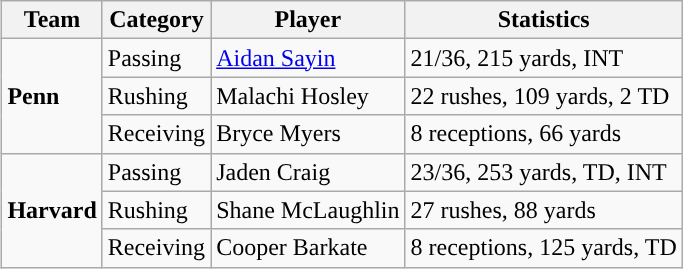<table class="wikitable" style="float: right;">
<tr>
<th>Team</th>
<th>Category</th>
<th>Player</th>
<th>Statistics</th>
</tr>
<tr>
<td rowspan=3><strong>Penn</strong></td>
<td>Passing</td>
<td><a href='#'>Aidan Sayin</a></td>
<td>21/36, 215 yards, INT</td>
</tr>
<tr>
<td>Rushing</td>
<td>Malachi Hosley</td>
<td>22 rushes, 109 yards, 2 TD</td>
</tr>
<tr>
<td>Receiving</td>
<td>Bryce Myers</td>
<td>8 receptions, 66 yards</td>
</tr>
<tr>
<td rowspan=3><strong>Harvard</strong></td>
<td>Passing</td>
<td>Jaden Craig</td>
<td>23/36, 253 yards, TD, INT</td>
</tr>
<tr>
<td>Rushing</td>
<td>Shane McLaughlin</td>
<td>27 rushes, 88 yards</td>
</tr>
<tr>
<td>Receiving</td>
<td>Cooper Barkate</td>
<td>8 receptions, 125 yards, TD</td>
</tr>
</table>
